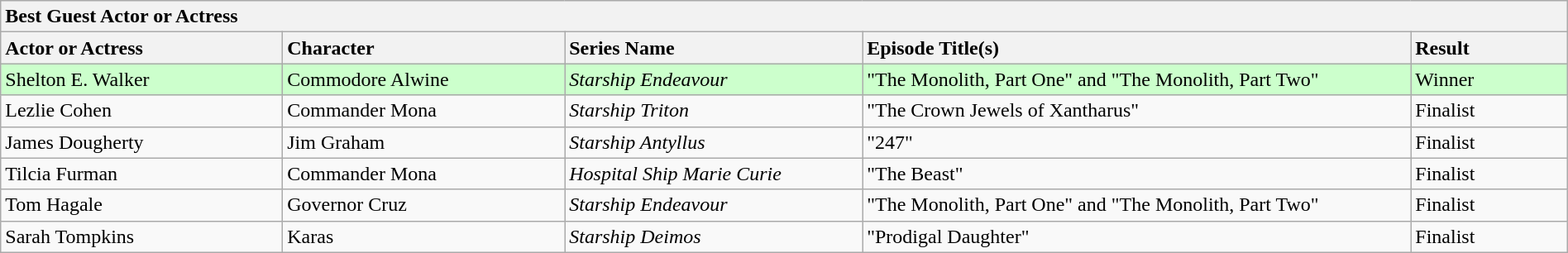<table class="wikitable" width=100%>
<tr>
<th colspan="5" ! style="text-align:left;">Best Guest Actor or Actress</th>
</tr>
<tr>
<th style="text-align:left; width: 18%;"><strong>Actor or Actress</strong></th>
<th style="text-align:left; width: 18%;"><strong>Character</strong></th>
<th style="text-align:left; width: 19%;"><strong>Series Name</strong></th>
<th style="text-align:left; width: 35%;"><strong>Episode Title(s)</strong></th>
<th style="text-align:left; width: 10%;"><strong>Result</strong></th>
</tr>
<tr style="background-color:#ccffcc;">
<td>Shelton E. Walker</td>
<td>Commodore Alwine</td>
<td><em>Starship Endeavour</em></td>
<td>"The Monolith, Part One" and "The Monolith, Part Two"</td>
<td>Winner</td>
</tr>
<tr>
<td>Lezlie Cohen</td>
<td>Commander Mona</td>
<td><em>Starship Triton</em></td>
<td>"The Crown Jewels of Xantharus"</td>
<td>Finalist</td>
</tr>
<tr>
<td>James Dougherty</td>
<td>Jim Graham</td>
<td><em>Starship Antyllus</em></td>
<td>"247"</td>
<td>Finalist</td>
</tr>
<tr>
<td>Tilcia Furman</td>
<td>Commander Mona</td>
<td><em>Hospital Ship Marie Curie</em></td>
<td>"The Beast"</td>
<td>Finalist</td>
</tr>
<tr>
<td>Tom Hagale</td>
<td>Governor Cruz</td>
<td><em>Starship Endeavour</em></td>
<td>"The Monolith, Part One" and "The Monolith, Part Two"</td>
<td>Finalist</td>
</tr>
<tr>
<td>Sarah Tompkins</td>
<td>Karas</td>
<td><em>Starship Deimos</em></td>
<td>"Prodigal Daughter"</td>
<td>Finalist</td>
</tr>
</table>
